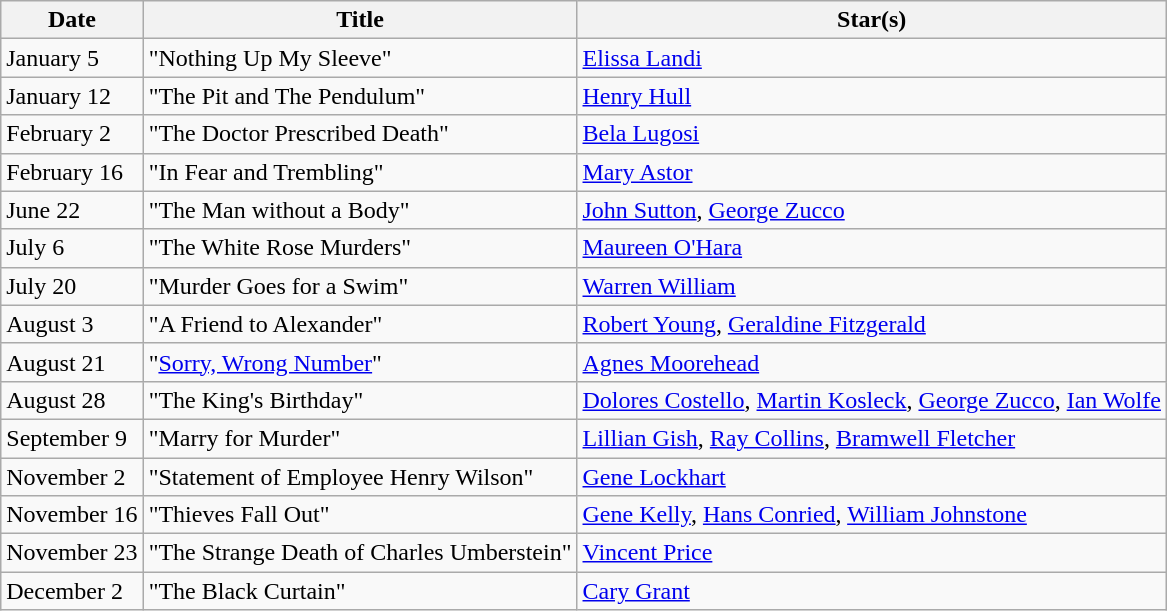<table class="wikitable">
<tr>
<th>Date</th>
<th>Title</th>
<th>Star(s)</th>
</tr>
<tr>
<td>January 5</td>
<td>"Nothing Up My Sleeve"</td>
<td><a href='#'>Elissa Landi</a></td>
</tr>
<tr>
<td>January 12</td>
<td>"The Pit and The Pendulum"</td>
<td><a href='#'>Henry Hull</a></td>
</tr>
<tr>
<td>February 2</td>
<td>"The Doctor Prescribed Death"</td>
<td><a href='#'>Bela Lugosi</a></td>
</tr>
<tr>
<td>February 16</td>
<td>"In Fear and Trembling"</td>
<td><a href='#'>Mary Astor</a></td>
</tr>
<tr>
<td>June 22</td>
<td>"The Man without a Body"</td>
<td><a href='#'>John Sutton</a>, <a href='#'>George Zucco</a></td>
</tr>
<tr>
<td>July 6</td>
<td>"The White Rose Murders"</td>
<td><a href='#'>Maureen O'Hara</a></td>
</tr>
<tr>
<td>July 20</td>
<td>"Murder Goes for a Swim"</td>
<td><a href='#'>Warren William</a></td>
</tr>
<tr>
<td>August 3</td>
<td>"A Friend to Alexander"</td>
<td><a href='#'>Robert Young</a>, <a href='#'>Geraldine Fitzgerald</a></td>
</tr>
<tr>
<td>August 21</td>
<td>"<a href='#'>Sorry, Wrong Number</a>"</td>
<td><a href='#'>Agnes Moorehead</a></td>
</tr>
<tr>
<td>August 28</td>
<td>"The King's Birthday"</td>
<td><a href='#'>Dolores Costello</a>, <a href='#'>Martin Kosleck</a>, <a href='#'>George Zucco</a>, <a href='#'>Ian Wolfe</a></td>
</tr>
<tr>
<td>September 9</td>
<td>"Marry for Murder"</td>
<td><a href='#'>Lillian Gish</a>, <a href='#'>Ray Collins</a>, <a href='#'>Bramwell Fletcher</a></td>
</tr>
<tr>
<td>November 2</td>
<td>"Statement of Employee Henry Wilson"</td>
<td><a href='#'>Gene Lockhart</a></td>
</tr>
<tr>
<td>November 16</td>
<td>"Thieves Fall Out"</td>
<td><a href='#'>Gene Kelly</a>, <a href='#'>Hans Conried</a>, <a href='#'>William Johnstone</a></td>
</tr>
<tr>
<td>November 23</td>
<td>"The Strange Death of Charles Umberstein"</td>
<td><a href='#'>Vincent Price</a></td>
</tr>
<tr>
<td>December 2</td>
<td>"The Black Curtain"</td>
<td><a href='#'>Cary Grant</a></td>
</tr>
</table>
